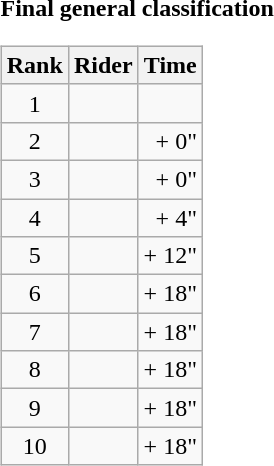<table>
<tr>
<td><strong>Final general classification</strong><br><table class="wikitable">
<tr>
<th scope="col">Rank</th>
<th scope="col">Rider</th>
<th scope="col">Time</th>
</tr>
<tr>
<td style="text-align:center;">1</td>
<td></td>
<td style="text-align:right;"></td>
</tr>
<tr>
<td style="text-align:center;">2</td>
<td></td>
<td style="text-align:right;">+ 0"</td>
</tr>
<tr>
<td style="text-align:center;">3</td>
<td></td>
<td style="text-align:right;">+ 0"</td>
</tr>
<tr>
<td style="text-align:center;">4</td>
<td></td>
<td style="text-align:right;">+ 4"</td>
</tr>
<tr>
<td style="text-align:center;">5</td>
<td></td>
<td style="text-align:right;">+ 12"</td>
</tr>
<tr>
<td style="text-align:center;">6</td>
<td></td>
<td style="text-align:right;">+ 18"</td>
</tr>
<tr>
<td style="text-align:center;">7</td>
<td></td>
<td style="text-align:right;">+ 18"</td>
</tr>
<tr>
<td style="text-align:center;">8</td>
<td></td>
<td style="text-align:right;">+ 18"</td>
</tr>
<tr>
<td style="text-align:center;">9</td>
<td></td>
<td style="text-align:right;">+ 18"</td>
</tr>
<tr>
<td style="text-align:center;">10</td>
<td></td>
<td style="text-align:right;">+ 18"</td>
</tr>
</table>
</td>
</tr>
</table>
